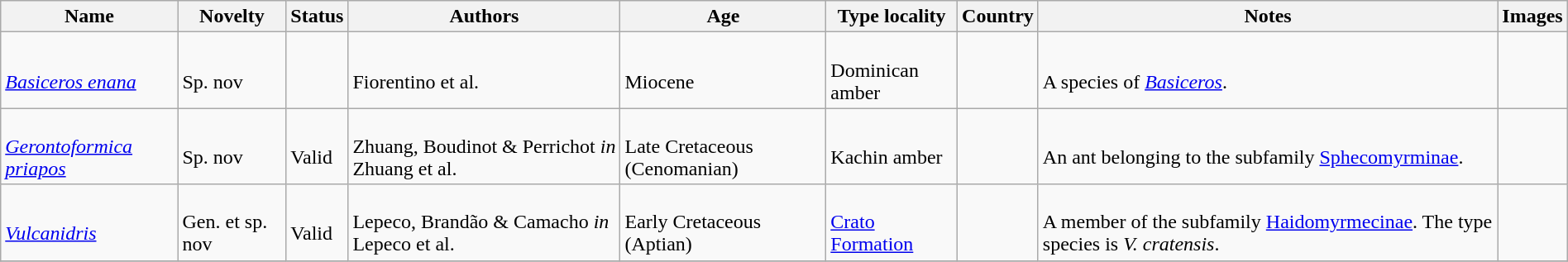<table class="wikitable sortable" align="center" width="100%">
<tr>
<th>Name</th>
<th>Novelty</th>
<th>Status</th>
<th>Authors</th>
<th>Age</th>
<th>Type locality</th>
<th>Country</th>
<th>Notes</th>
<th>Images</th>
</tr>
<tr>
<td><br><em><a href='#'>Basiceros enana</a></em></td>
<td><br>Sp. nov</td>
<td></td>
<td><br>Fiorentino et al.</td>
<td><br>Miocene</td>
<td><br>Dominican amber</td>
<td><br></td>
<td><br>A species of <em><a href='#'>Basiceros</a></em>.</td>
<td></td>
</tr>
<tr>
<td><br><em><a href='#'>Gerontoformica priapos</a></em></td>
<td><br>Sp. nov</td>
<td><br>Valid</td>
<td><br>Zhuang, Boudinot & Perrichot <em>in</em> Zhuang et al.</td>
<td><br>Late Cretaceous (Cenomanian)</td>
<td><br>Kachin amber</td>
<td><br></td>
<td><br>An ant belonging to the subfamily <a href='#'>Sphecomyrminae</a>.</td>
<td></td>
</tr>
<tr>
<td><br><em><a href='#'>Vulcanidris</a></em></td>
<td><br>Gen. et sp. nov</td>
<td><br>Valid</td>
<td><br>Lepeco, Brandão & Camacho <em>in</em> Lepeco et al.</td>
<td><br>Early Cretaceous (Aptian)</td>
<td><br><a href='#'>Crato Formation</a></td>
<td><br></td>
<td><br>A member of the subfamily <a href='#'>Haidomyrmecinae</a>. The type species is <em>V. cratensis</em>.</td>
<td></td>
</tr>
<tr>
</tr>
</table>
